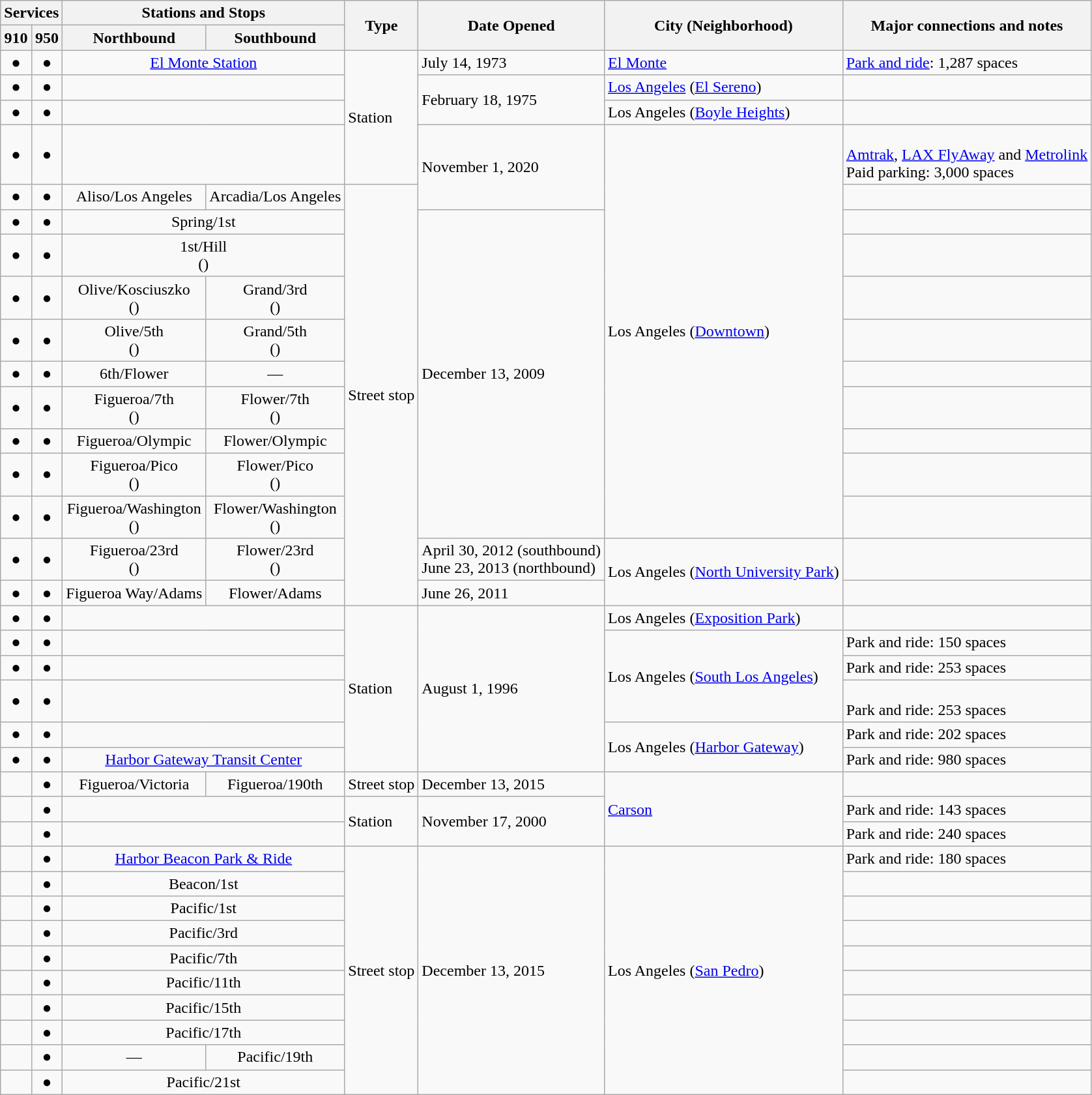<table class="wikitable">
<tr>
<th colspan="2">Services</th>
<th colspan="2">Stations and Stops</th>
<th rowspan="2">Type</th>
<th rowspan="2">Date Opened</th>
<th rowspan="2">City (Neighborhood)<br></th>
<th rowspan="2">Major connections and notes</th>
</tr>
<tr>
<th>910</th>
<th>950</th>
<th>Northbound</th>
<th>Southbound</th>
</tr>
<tr>
<td align="center">●</td>
<td align="center">●</td>
<td align="center"; colspan="2"><a href='#'>El Monte Station</a></td>
<td rowspan="4">Station</td>
<td>July 14, 1973</td>
<td><a href='#'>El Monte</a></td>
<td><a href='#'>Park and ride</a>: 1,287 spaces</td>
</tr>
<tr>
<td align="center">●</td>
<td align="center">●</td>
<td align="center"; colspan="2"></td>
<td rowspan="2">February 18, 1975</td>
<td><a href='#'>Los Angeles</a> (<a href='#'>El Sereno</a>)</td>
<td> </td>
</tr>
<tr>
<td align="center">●</td>
<td align="center">●</td>
<td align="center"; colspan="2"></td>
<td>Los Angeles (<a href='#'>Boyle Heights</a>)</td>
<td></td>
</tr>
<tr>
<td align="center">●</td>
<td align="center">●</td>
<td align="center"; colspan="2"></td>
<td rowspan="2">November 1, 2020</td>
<td rowspan="11">Los Angeles (<a href='#'>Downtown</a>)</td>
<td><br><a href='#'>Amtrak</a>,  <a href='#'>LAX FlyAway</a> and  <a href='#'>Metrolink</a><br>Paid parking: 3,000 spaces</td>
</tr>
<tr>
<td align="center">●</td>
<td align="center">●</td>
<td align="center">Aliso/Los Angeles</td>
<td align="center">Arcadia/Los Angeles</td>
<td rowspan="12">Street stop</td>
<td></td>
</tr>
<tr>
<td align="center">●</td>
<td align="center">●</td>
<td align="center" colspan="2">Spring/1st</td>
<td rowspan="9">December 13, 2009</td>
<td></td>
</tr>
<tr>
<td align="center">●</td>
<td align="center">●</td>
<td align="center" colspan="2">1st/Hill<br>()</td>
<td></td>
</tr>
<tr>
<td align="center">●</td>
<td align="center">●</td>
<td align="center">Olive/Kosciuszko<br>()</td>
<td align="center">Grand/3rd<br>()</td>
<td></td>
</tr>
<tr>
<td align="center">●</td>
<td align="center">●</td>
<td align="center">Olive/5th<br>()</td>
<td align="center">Grand/5th<br>()</td>
<td></td>
</tr>
<tr>
<td align="center">●</td>
<td align="center">●</td>
<td align="center">6th/Flower</td>
<td align="center">—</td>
<td></td>
</tr>
<tr>
<td align="center">●</td>
<td align="center">●</td>
<td align="center">Figueroa/7th<br>()</td>
<td align="center">Flower/7th<br>()</td>
<td></td>
</tr>
<tr>
<td align="center">●</td>
<td align="center">●</td>
<td align="center">Figueroa/Olympic</td>
<td align="center">Flower/Olympic</td>
<td></td>
</tr>
<tr>
<td align="center">●</td>
<td align="center">●</td>
<td align="center">Figueroa/Pico<br>()</td>
<td align="center">Flower/Pico<br>()</td>
<td></td>
</tr>
<tr>
<td align="center">●</td>
<td align="center">●</td>
<td align="center">Figueroa/Washington<br>()</td>
<td align="center">Flower/Washington<br>()</td>
<td></td>
</tr>
<tr>
<td align="center">●</td>
<td align="center">●</td>
<td align="center">Figueroa/23rd<br>()</td>
<td align="center">Flower/23rd<br>()</td>
<td>April 30, 2012 (southbound)<br>June 23, 2013 (northbound)</td>
<td rowspan="2">Los Angeles (<a href='#'>North University Park</a>)</td>
<td></td>
</tr>
<tr>
<td align="center">●</td>
<td align="center">●</td>
<td align="center">Figueroa Way/Adams</td>
<td align="center">Flower/Adams</td>
<td>June 26, 2011</td>
<td></td>
</tr>
<tr>
<td align="center">●</td>
<td align="center">●</td>
<td align="center" colspan="2"></td>
<td rowspan="6">Station</td>
<td rowspan="6">August 1, 1996</td>
<td rowspan="1">Los Angeles (<a href='#'>Exposition Park</a>)</td>
<td></td>
</tr>
<tr>
<td align="center">●</td>
<td align="center">●</td>
<td align="center" colspan="2"></td>
<td rowspan="3">Los Angeles (<a href='#'>South Los Angeles</a>)</td>
<td>Park and ride: 150 spaces</td>
</tr>
<tr>
<td align="center">●</td>
<td align="center">●</td>
<td align="center" colspan="2"></td>
<td>Park and ride: 253 spaces</td>
</tr>
<tr>
<td align="center">●</td>
<td align="center">●</td>
<td align="center" colspan="2"></td>
<td><br>Park and ride: 253 spaces</td>
</tr>
<tr>
<td align="center">●</td>
<td align="center">●</td>
<td align="center" colspan="2"></td>
<td rowspan="2">Los Angeles (<a href='#'>Harbor Gateway</a>)</td>
<td>Park and ride: 202 spaces</td>
</tr>
<tr>
<td align="center">●</td>
<td align="center">●</td>
<td align="center" colspan="2"><a href='#'>Harbor Gateway Transit Center</a></td>
<td>Park and ride: 980 spaces</td>
</tr>
<tr>
<td></td>
<td align="center">●</td>
<td align="center">Figueroa/Victoria</td>
<td align="center">Figueroa/190th</td>
<td>Street stop</td>
<td>December 13, 2015</td>
<td rowspan="3"><a href='#'>Carson</a></td>
<td></td>
</tr>
<tr>
<td></td>
<td align="center">●</td>
<td align="center"; colspan="2"></td>
<td rowspan="2">Station</td>
<td rowspan="2">November 17, 2000</td>
<td>Park and ride: 143 spaces</td>
</tr>
<tr>
<td></td>
<td align="center">●</td>
<td align="center"; colspan="2"></td>
<td>Park and ride: 240 spaces</td>
</tr>
<tr>
<td></td>
<td align="center">●</td>
<td align="center"; colspan="2"><a href='#'>Harbor Beacon Park & Ride</a></td>
<td rowspan="10">Street stop</td>
<td rowspan="10">December 13, 2015</td>
<td rowspan="10">Los Angeles (<a href='#'>San Pedro</a>)</td>
<td>Park and ride: 180 spaces</td>
</tr>
<tr>
<td></td>
<td align="center">●</td>
<td align="center"; colspan="2">Beacon/1st</td>
<td></td>
</tr>
<tr>
<td></td>
<td align="center">●</td>
<td align="center"; colspan="2">Pacific/1st</td>
<td></td>
</tr>
<tr>
<td></td>
<td align="center">●</td>
<td align="center"; colspan="2">Pacific/3rd</td>
<td></td>
</tr>
<tr>
<td></td>
<td align="center">●</td>
<td align="center"; colspan="2">Pacific/7th</td>
<td></td>
</tr>
<tr>
<td></td>
<td align="center">●</td>
<td align="center"; colspan="2">Pacific/11th</td>
<td></td>
</tr>
<tr>
<td></td>
<td align="center">●</td>
<td align="center"; colspan="2">Pacific/15th</td>
<td></td>
</tr>
<tr>
<td></td>
<td align="center">●</td>
<td align="center"; colspan="2">Pacific/17th</td>
<td></td>
</tr>
<tr>
<td></td>
<td align="center">●</td>
<td align="center">—</td>
<td align="center">Pacific/19th</td>
<td></td>
</tr>
<tr>
<td></td>
<td align="center">●</td>
<td align="center"; colspan="2">Pacific/21st</td>
<td></td>
</tr>
</table>
